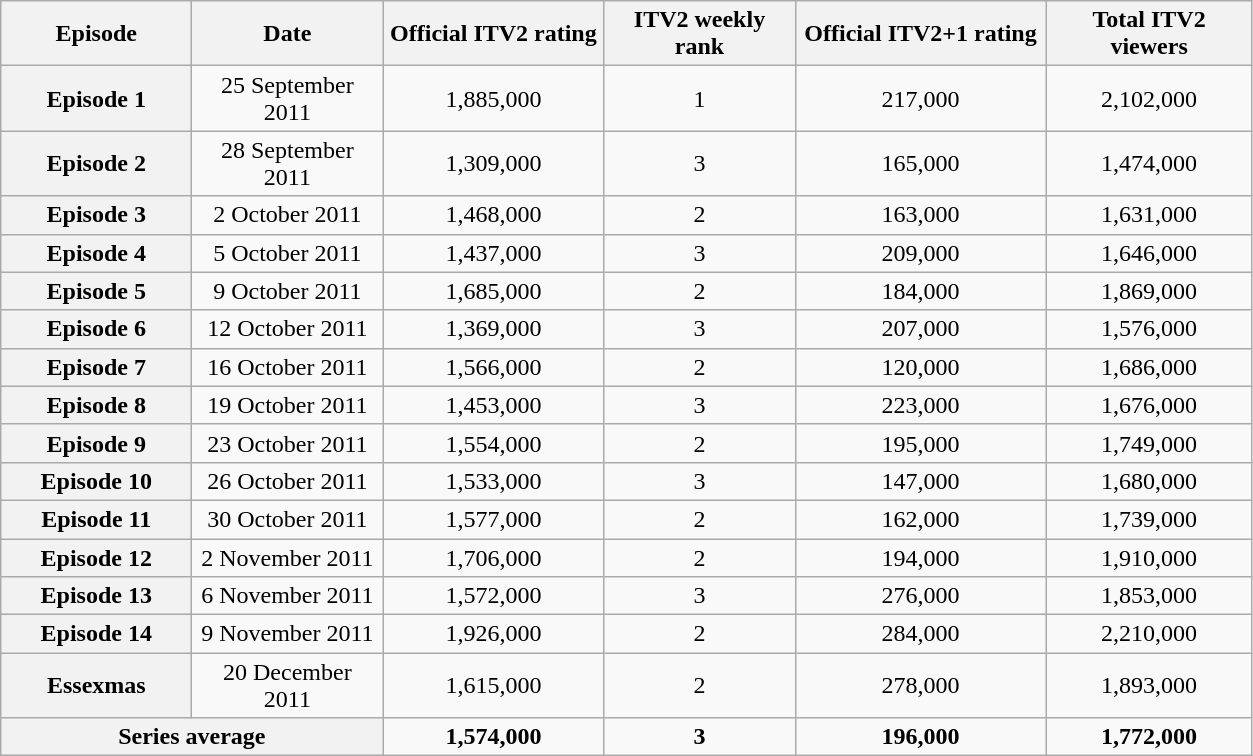<table class="wikitable sortable" style="text-align:center">
<tr>
<th scope="col" style="width:120px;">Episode</th>
<th scope="col" style="width:120px;">Date</th>
<th scope="col" style="width:140px;">Official ITV2 rating</th>
<th scope="col" style="width:120px;">ITV2 weekly rank</th>
<th scope="col" style="width:160px;">Official ITV2+1 rating</th>
<th scope="col" style="width:130px;">Total ITV2 viewers</th>
</tr>
<tr>
<th scope="row">Episode 1</th>
<td>25 September 2011</td>
<td>1,885,000</td>
<td>1</td>
<td>217,000</td>
<td>2,102,000</td>
</tr>
<tr>
<th scope="row">Episode 2</th>
<td>28 September 2011</td>
<td>1,309,000</td>
<td>3</td>
<td>165,000</td>
<td>1,474,000</td>
</tr>
<tr>
<th scope="row">Episode 3</th>
<td>2 October 2011</td>
<td>1,468,000</td>
<td>2</td>
<td>163,000</td>
<td>1,631,000</td>
</tr>
<tr>
<th scope="row">Episode 4</th>
<td>5 October 2011</td>
<td>1,437,000</td>
<td>3</td>
<td>209,000</td>
<td>1,646,000</td>
</tr>
<tr>
<th scope="row">Episode 5</th>
<td>9 October 2011</td>
<td>1,685,000</td>
<td>2</td>
<td>184,000</td>
<td>1,869,000</td>
</tr>
<tr>
<th scope="row">Episode 6</th>
<td>12 October 2011</td>
<td>1,369,000</td>
<td>3</td>
<td>207,000</td>
<td>1,576,000</td>
</tr>
<tr>
<th scope="row">Episode 7</th>
<td>16 October 2011</td>
<td>1,566,000</td>
<td>2</td>
<td>120,000</td>
<td>1,686,000</td>
</tr>
<tr>
<th scope="row">Episode 8</th>
<td>19 October 2011</td>
<td>1,453,000</td>
<td>3</td>
<td>223,000</td>
<td>1,676,000</td>
</tr>
<tr>
<th scope="row">Episode 9</th>
<td>23 October 2011</td>
<td>1,554,000</td>
<td>2</td>
<td>195,000</td>
<td>1,749,000</td>
</tr>
<tr>
<th scope="row">Episode 10</th>
<td>26 October 2011</td>
<td>1,533,000</td>
<td>3</td>
<td>147,000</td>
<td>1,680,000</td>
</tr>
<tr>
<th scope="row">Episode 11</th>
<td>30 October 2011</td>
<td>1,577,000</td>
<td>2</td>
<td>162,000</td>
<td>1,739,000</td>
</tr>
<tr>
<th scope="row">Episode 12</th>
<td>2 November 2011</td>
<td>1,706,000</td>
<td>2</td>
<td>194,000</td>
<td>1,910,000</td>
</tr>
<tr>
<th scope="row">Episode 13</th>
<td>6 November 2011</td>
<td>1,572,000</td>
<td>3</td>
<td>276,000</td>
<td>1,853,000</td>
</tr>
<tr>
<th scope="row">Episode 14</th>
<td>9 November 2011</td>
<td>1,926,000</td>
<td>2</td>
<td>284,000</td>
<td>2,210,000</td>
</tr>
<tr>
<th scope="row">Essexmas</th>
<td>20 December 2011</td>
<td>1,615,000</td>
<td>2</td>
<td>278,000</td>
<td>1,893,000</td>
</tr>
<tr>
<th colspan=2 scope="row">Series average</th>
<td><strong>1,574,000</strong></td>
<td><strong>3</strong></td>
<td><strong>196,000</strong></td>
<td><strong>1,772,000</strong></td>
</tr>
</table>
